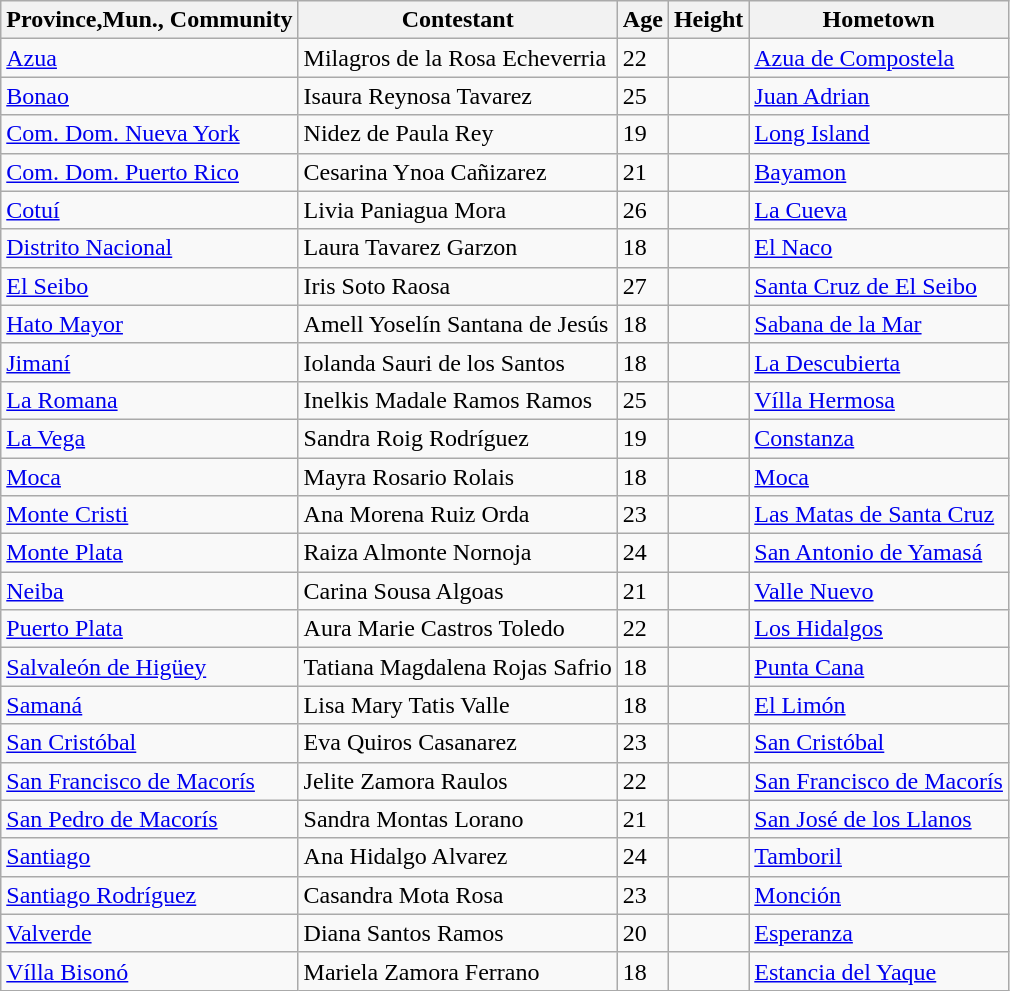<table class="sortable wikitable">
<tr>
<th>Province,Mun., Community</th>
<th>Contestant</th>
<th>Age</th>
<th>Height</th>
<th>Hometown</th>
</tr>
<tr>
<td><a href='#'>Azua</a></td>
<td>Milagros de la Rosa Echeverria</td>
<td>22</td>
<td></td>
<td><a href='#'>Azua de Compostela</a></td>
</tr>
<tr>
<td><a href='#'>Bonao</a></td>
<td>Isaura Reynosa Tavarez</td>
<td>25</td>
<td></td>
<td><a href='#'>Juan Adrian</a></td>
</tr>
<tr>
<td><a href='#'>Com. Dom. Nueva York</a></td>
<td>Nidez de Paula Rey</td>
<td>19</td>
<td></td>
<td><a href='#'>Long Island</a></td>
</tr>
<tr>
<td><a href='#'>Com. Dom. Puerto Rico</a></td>
<td>Cesarina Ynoa Cañizarez</td>
<td>21</td>
<td></td>
<td><a href='#'>Bayamon</a></td>
</tr>
<tr>
<td><a href='#'>Cotuí</a></td>
<td>Livia Paniagua Mora</td>
<td>26</td>
<td></td>
<td><a href='#'>La Cueva</a></td>
</tr>
<tr>
<td><a href='#'>Distrito Nacional</a></td>
<td>Laura Tavarez Garzon</td>
<td>18</td>
<td></td>
<td><a href='#'>El Naco</a></td>
</tr>
<tr>
<td><a href='#'>El Seibo</a></td>
<td>Iris Soto Raosa</td>
<td>27</td>
<td></td>
<td><a href='#'>Santa Cruz de El Seibo</a></td>
</tr>
<tr>
<td><a href='#'>Hato Mayor</a></td>
<td>Amell Yoselín Santana de Jesús</td>
<td>18</td>
<td></td>
<td><a href='#'>Sabana de la Mar</a></td>
</tr>
<tr>
<td><a href='#'>Jimaní</a></td>
<td>Iolanda Sauri de los Santos</td>
<td>18</td>
<td></td>
<td><a href='#'>La Descubierta</a></td>
</tr>
<tr>
<td><a href='#'>La Romana</a></td>
<td>Inelkis Madale Ramos Ramos</td>
<td>25</td>
<td></td>
<td><a href='#'>Vílla Hermosa</a></td>
</tr>
<tr>
<td><a href='#'>La Vega</a></td>
<td>Sandra Roig Rodríguez</td>
<td>19</td>
<td></td>
<td><a href='#'>Constanza</a></td>
</tr>
<tr>
<td><a href='#'>Moca</a></td>
<td>Mayra Rosario Rolais</td>
<td>18</td>
<td></td>
<td><a href='#'>Moca</a></td>
</tr>
<tr>
<td><a href='#'>Monte Cristi</a></td>
<td>Ana Morena Ruiz Orda</td>
<td>23</td>
<td></td>
<td><a href='#'>Las Matas de Santa Cruz</a></td>
</tr>
<tr>
<td><a href='#'>Monte Plata</a></td>
<td>Raiza Almonte Nornoja</td>
<td>24</td>
<td></td>
<td><a href='#'>San Antonio de Yamasá</a></td>
</tr>
<tr>
<td><a href='#'>Neiba</a></td>
<td>Carina Sousa Algoas</td>
<td>21</td>
<td></td>
<td><a href='#'>Valle Nuevo</a></td>
</tr>
<tr>
<td><a href='#'>Puerto Plata</a></td>
<td>Aura Marie Castros Toledo</td>
<td>22</td>
<td></td>
<td><a href='#'>Los Hidalgos</a></td>
</tr>
<tr>
<td><a href='#'>Salvaleón de Higüey</a></td>
<td>Tatiana Magdalena Rojas Safrio</td>
<td>18</td>
<td></td>
<td><a href='#'>Punta Cana</a></td>
</tr>
<tr>
<td><a href='#'>Samaná</a></td>
<td>Lisa Mary Tatis Valle</td>
<td>18</td>
<td></td>
<td><a href='#'>El Limón</a></td>
</tr>
<tr>
<td><a href='#'>San Cristóbal</a></td>
<td>Eva Quiros Casanarez</td>
<td>23</td>
<td></td>
<td><a href='#'>San Cristóbal</a></td>
</tr>
<tr>
<td><a href='#'>San Francisco de Macorís</a></td>
<td>Jelite Zamora Raulos</td>
<td>22</td>
<td></td>
<td><a href='#'>San Francisco de Macorís</a></td>
</tr>
<tr>
<td><a href='#'>San Pedro de Macorís</a></td>
<td>Sandra Montas Lorano</td>
<td>21</td>
<td></td>
<td><a href='#'>San José de los Llanos</a></td>
</tr>
<tr>
<td><a href='#'>Santiago</a></td>
<td>Ana Hidalgo Alvarez</td>
<td>24</td>
<td></td>
<td><a href='#'>Tamboril</a></td>
</tr>
<tr>
<td><a href='#'>Santiago Rodríguez</a></td>
<td>Casandra Mota Rosa</td>
<td>23</td>
<td></td>
<td><a href='#'>Monción</a></td>
</tr>
<tr>
<td><a href='#'>Valverde</a></td>
<td>Diana Santos Ramos</td>
<td>20</td>
<td></td>
<td><a href='#'>Esperanza</a></td>
</tr>
<tr>
<td><a href='#'>Vílla Bisonó</a></td>
<td>Mariela Zamora Ferrano</td>
<td>18</td>
<td></td>
<td><a href='#'>Estancia del Yaque</a></td>
</tr>
</table>
